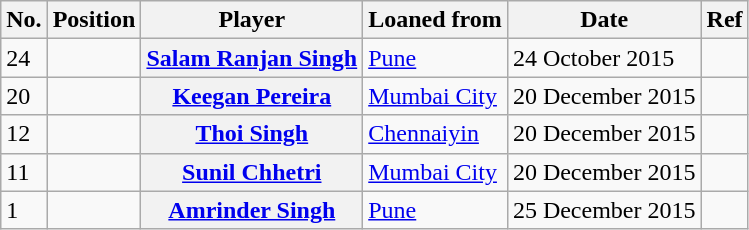<table class="wikitable plainrowheaders" style="text-align:center; text-align:left">
<tr>
<th>No.</th>
<th scope="col">Position</th>
<th scope="col">Player</th>
<th scope="col">Loaned from</th>
<th scope="col">Date</th>
<th scope="col">Ref</th>
</tr>
<tr>
<td>24</td>
<td></td>
<th scope="row"> <a href='#'>Salam Ranjan Singh</a></th>
<td> <a href='#'>Pune</a></td>
<td>24 October 2015</td>
<td></td>
</tr>
<tr>
<td>20</td>
<td></td>
<th scope="row"> <a href='#'>Keegan Pereira</a></th>
<td> <a href='#'>Mumbai City</a></td>
<td>20 December 2015</td>
<td></td>
</tr>
<tr>
<td>12</td>
<td></td>
<th scope="row"> <a href='#'>Thoi Singh</a></th>
<td> <a href='#'>Chennaiyin</a></td>
<td>20 December 2015</td>
<td></td>
</tr>
<tr>
<td>11</td>
<td></td>
<th scope="row"> <a href='#'>Sunil Chhetri</a></th>
<td> <a href='#'>Mumbai City</a></td>
<td>20 December 2015</td>
<td></td>
</tr>
<tr>
<td>1</td>
<td></td>
<th scope="row"> <a href='#'>Amrinder Singh</a></th>
<td> <a href='#'>Pune</a></td>
<td>25 December 2015</td>
<td></td>
</tr>
</table>
